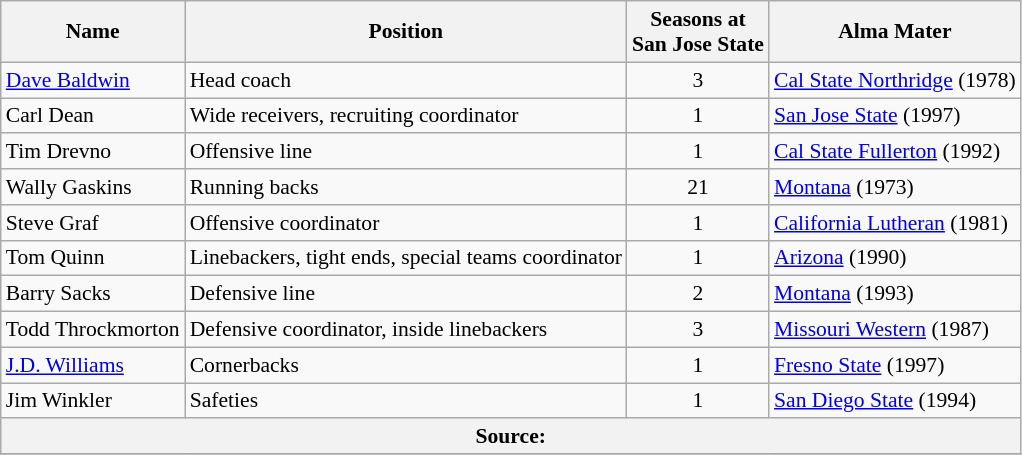<table class="wikitable" border="1" style="font-size:90%;">
<tr>
<th>Name</th>
<th>Position</th>
<th>Seasons at<br>San Jose State</th>
<th>Alma Mater</th>
</tr>
<tr>
<td><a href='#'>Dave Baldwin</a></td>
<td>Head coach</td>
<td align=center>3</td>
<td><a href='#'>Cal State Northridge</a> (1978)</td>
</tr>
<tr>
<td>Carl Dean</td>
<td>Wide receivers, recruiting coordinator</td>
<td align=center>1</td>
<td><a href='#'>San Jose State</a> (1997)</td>
</tr>
<tr>
<td>Tim Drevno</td>
<td>Offensive line</td>
<td align=center>1</td>
<td><a href='#'>Cal State Fullerton</a> (1992)</td>
</tr>
<tr>
<td>Wally Gaskins</td>
<td>Running backs</td>
<td align=center>21</td>
<td><a href='#'>Montana</a> (1973)</td>
</tr>
<tr>
<td>Steve Graf</td>
<td>Offensive coordinator</td>
<td align=center>1</td>
<td><a href='#'>California Lutheran</a> (1981)</td>
</tr>
<tr>
<td>Tom Quinn</td>
<td>Linebackers, tight ends, special teams coordinator</td>
<td align=center>1</td>
<td><a href='#'>Arizona</a> (1990)</td>
</tr>
<tr>
<td>Barry Sacks</td>
<td>Defensive line</td>
<td align=center>2</td>
<td><a href='#'>Montana</a> (1993)</td>
</tr>
<tr>
<td>Todd Throckmorton</td>
<td>Defensive coordinator, inside linebackers</td>
<td align=center>3</td>
<td><a href='#'>Missouri Western</a> (1987)</td>
</tr>
<tr>
<td><a href='#'>J.D. Williams</a></td>
<td>Cornerbacks</td>
<td align=center>1</td>
<td><a href='#'>Fresno State</a> (1997)</td>
</tr>
<tr>
<td>Jim Winkler</td>
<td>Safeties</td>
<td align=center>1</td>
<td><a href='#'>San Diego State</a> (1994)</td>
</tr>
<tr>
<th align=center colspan=4>Source:</th>
</tr>
<tr>
</tr>
</table>
